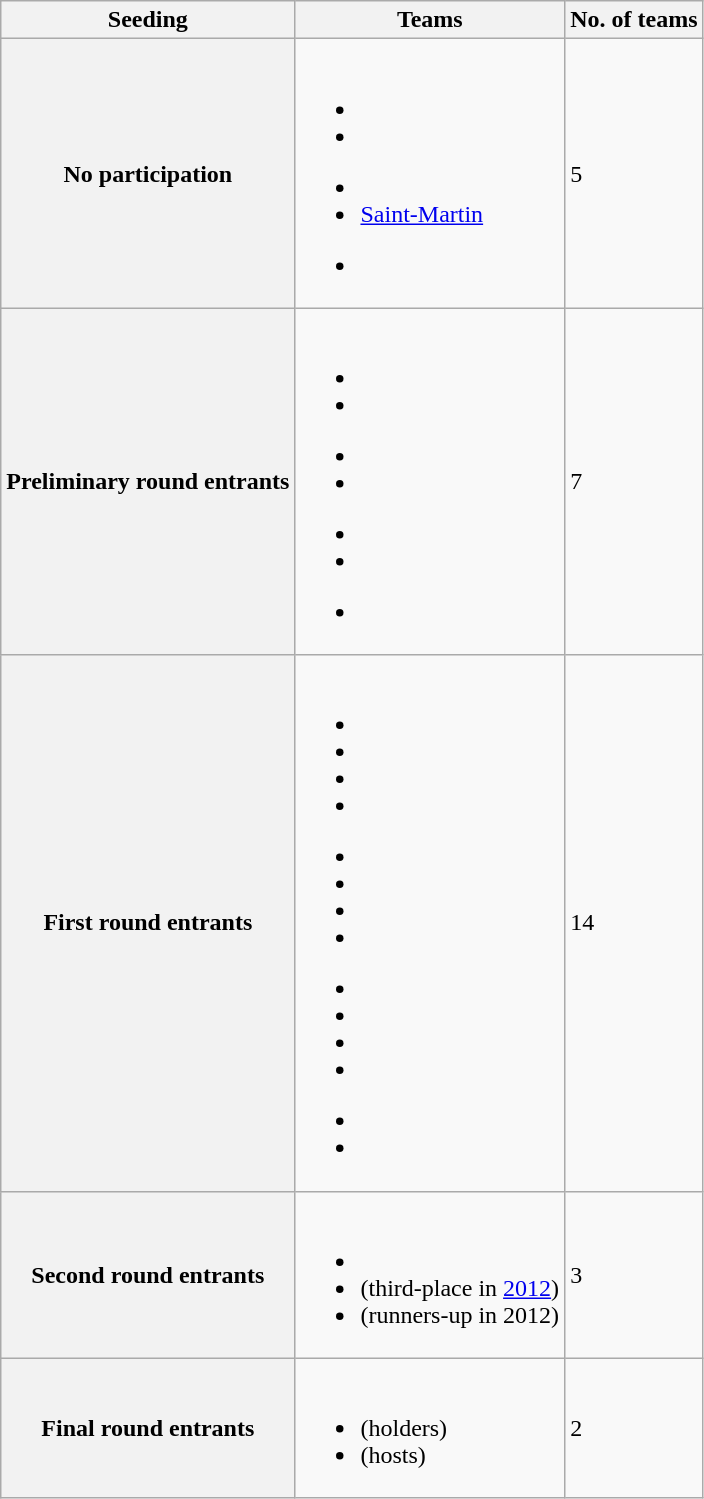<table class="wikitable">
<tr>
<th>Seeding</th>
<th>Teams</th>
<th>No. of teams</th>
</tr>
<tr>
<th>No participation</th>
<td><br>
<ul><li></li><li></li></ul><ul><li></li><li> <a href='#'>Saint-Martin</a></li></ul><ul><li></li></ul>
</td>
<td>5</td>
</tr>
<tr>
<th>Preliminary round entrants</th>
<td><br>
<ul><li></li><li></li></ul><ul><li></li><li></li></ul><ul><li></li><li></li></ul><ul><li></li></ul></td>
<td>7</td>
</tr>
<tr>
<th>First round entrants</th>
<td><br>
<ul><li></li><li></li><li></li><li></li></ul><ul><li></li><li></li><li></li><li></li></ul><ul><li></li><li></li><li></li><li></li></ul><ul><li></li><li></li></ul></td>
<td>14</td>
</tr>
<tr>
<th>Second round entrants</th>
<td><br><ul><li></li><li> (third-place in <a href='#'>2012</a>)</li><li> (runners-up in 2012)</li></ul></td>
<td>3</td>
</tr>
<tr>
<th>Final round entrants</th>
<td><br><ul><li> (holders)</li><li> (hosts)</li></ul></td>
<td>2</td>
</tr>
</table>
